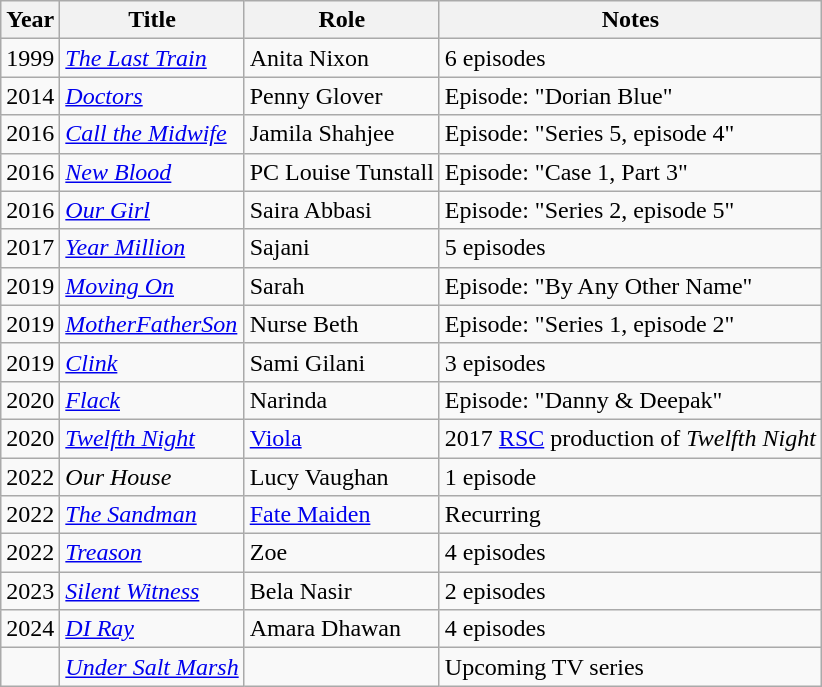<table class="wikitable sortable">
<tr>
<th>Year</th>
<th>Title</th>
<th>Role</th>
<th class="unsortable">Notes</th>
</tr>
<tr>
<td>1999</td>
<td><em><a href='#'>The Last Train</a></em></td>
<td>Anita Nixon</td>
<td>6 episodes</td>
</tr>
<tr>
<td>2014</td>
<td><em><a href='#'>Doctors</a></em></td>
<td>Penny Glover</td>
<td>Episode: "Dorian Blue"</td>
</tr>
<tr>
<td>2016</td>
<td><em><a href='#'>Call the Midwife</a></em></td>
<td>Jamila Shahjee</td>
<td>Episode: "Series 5, episode 4"</td>
</tr>
<tr>
<td>2016</td>
<td><em><a href='#'>New Blood</a></em></td>
<td>PC Louise Tunstall</td>
<td>Episode: "Case 1, Part 3"</td>
</tr>
<tr>
<td>2016</td>
<td><em><a href='#'>Our Girl</a></em></td>
<td>Saira Abbasi</td>
<td>Episode: "Series 2, episode 5"</td>
</tr>
<tr>
<td>2017</td>
<td><em><a href='#'>Year Million</a></em></td>
<td>Sajani</td>
<td>5 episodes</td>
</tr>
<tr>
<td>2019</td>
<td><em><a href='#'>Moving On</a></em></td>
<td>Sarah</td>
<td>Episode: "By Any Other Name"</td>
</tr>
<tr>
<td>2019</td>
<td><em><a href='#'>MotherFatherSon</a></em></td>
<td>Nurse Beth</td>
<td>Episode: "Series 1, episode 2"</td>
</tr>
<tr>
<td>2019</td>
<td><em><a href='#'>Clink</a></em></td>
<td>Sami Gilani</td>
<td>3 episodes</td>
</tr>
<tr>
<td>2020</td>
<td><em><a href='#'>Flack</a></em></td>
<td>Narinda</td>
<td>Episode: "Danny & Deepak"</td>
</tr>
<tr>
<td>2020</td>
<td><em><a href='#'>Twelfth Night</a></em></td>
<td><a href='#'>Viola</a></td>
<td>2017 <a href='#'>RSC</a> production of <em>Twelfth Night</em></td>
</tr>
<tr>
<td>2022</td>
<td><em>Our House</em></td>
<td>Lucy Vaughan</td>
<td>1 episode</td>
</tr>
<tr>
<td>2022</td>
<td><em><a href='#'>The Sandman</a></em></td>
<td><a href='#'>Fate Maiden</a></td>
<td>Recurring</td>
</tr>
<tr>
<td>2022</td>
<td><em><a href='#'>Treason</a></em></td>
<td>Zoe</td>
<td>4 episodes</td>
</tr>
<tr>
<td>2023</td>
<td><em><a href='#'>Silent Witness</a></em></td>
<td>Bela Nasir</td>
<td>2 episodes</td>
</tr>
<tr>
<td>2024</td>
<td><em><a href='#'>DI Ray</a></em></td>
<td>Amara Dhawan</td>
<td>4 episodes</td>
</tr>
<tr>
<td></td>
<td><em><a href='#'>Under Salt Marsh</a></em></td>
<td></td>
<td>Upcoming TV series</td>
</tr>
</table>
